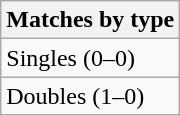<table class=wikitable>
<tr>
<th>Matches by type</th>
</tr>
<tr>
<td>Singles (0–0)</td>
</tr>
<tr>
<td>Doubles (1–0)</td>
</tr>
</table>
